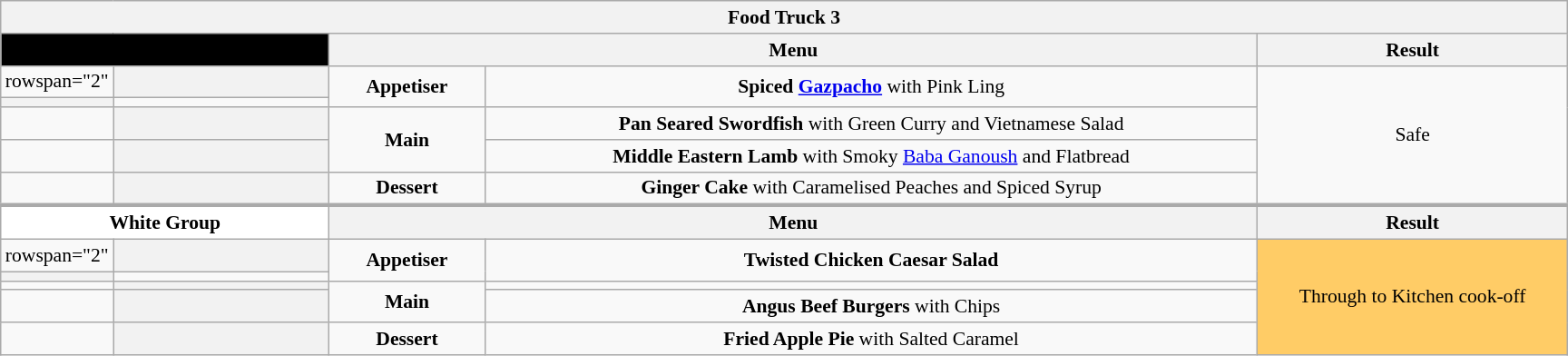<table class="wikitable plainrowheaders" style="margin:1em auto; text-align:center; font-size:90%; width:80em;">
<tr>
<th colspan="5" >Food Truck 3</th>
</tr>
<tr>
<th style="width:20%; background:black" colspan="2"></th>
<th style="width:60%;" colspan="2">Menu</th>
<th style="width:20%;">Result</th>
</tr>
<tr>
<td>rowspan="2" </td>
<th></th>
<td rowspan="2"><strong>Appetiser</strong></td>
<td rowspan="2"><strong>Spiced <a href='#'>Gazpacho</a></strong> with Pink Ling</td>
<td rowspan="5">Safe</td>
</tr>
<tr>
<th></th>
</tr>
<tr>
<td></td>
<th></th>
<td rowspan="2"><strong>Main</strong></td>
<td><strong>Pan Seared Swordfish</strong> with Green Curry and Vietnamese Salad</td>
</tr>
<tr>
<td></td>
<th></th>
<td><strong>Middle Eastern Lamb</strong> with Smoky <a href='#'>Baba Ganoush</a> and Flatbread</td>
</tr>
<tr>
<td></td>
<th></th>
<td><strong>Dessert</strong></td>
<td><strong>Ginger Cake</strong> with Caramelised Peaches and Spiced Syrup</td>
</tr>
<tr style="border-top:3px solid #aaa;">
<th style="width:20%; background:white" colspan="2">White Group</th>
<th style="width:60%;" colspan="2">Menu</th>
<th style="width:20%;">Result</th>
</tr>
<tr>
<td>rowspan="2" </td>
<th style="width:14%;"></th>
<td style="width:10%;" rowspan="2"><strong>Appetiser</strong></td>
<td rowspan="2"><strong>Twisted Chicken Caesar Salad</strong></td>
<td rowspan="5" style="background:#fc6;">Through to Kitchen cook-off</td>
</tr>
<tr>
<th></th>
</tr>
<tr>
<td></td>
<th></th>
<td rowspan="2"><strong>Main</strong></td>
<td></td>
</tr>
<tr>
<td></td>
<th></th>
<td><strong>Angus Beef Burgers</strong> with Chips</td>
</tr>
<tr>
<td></td>
<th></th>
<td><strong>Dessert</strong></td>
<td><strong>Fried Apple Pie</strong> with Salted Caramel</td>
</tr>
</table>
